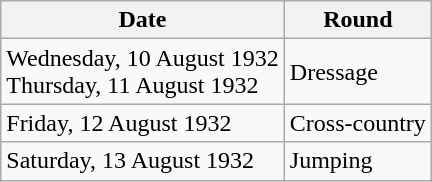<table class="wikitable">
<tr>
<th>Date</th>
<th>Round</th>
</tr>
<tr>
<td>Wednesday, 10 August 1932<br>Thursday, 11 August 1932</td>
<td>Dressage</td>
</tr>
<tr>
<td>Friday, 12 August 1932</td>
<td>Cross-country</td>
</tr>
<tr>
<td>Saturday, 13 August 1932</td>
<td>Jumping</td>
</tr>
</table>
